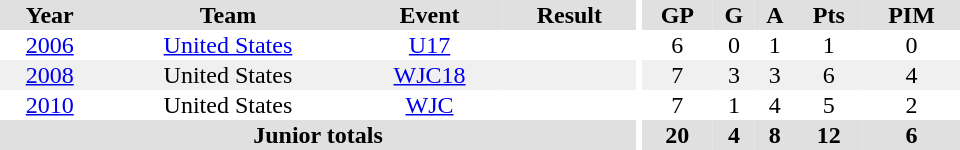<table border="0" cellpadding="1" cellspacing="0" ID="Table3" style="text-align:center; width:40em">
<tr ALIGN="center" bgcolor="#e0e0e0">
<th>Year</th>
<th>Team</th>
<th>Event</th>
<th>Result</th>
<th rowspan="99" bgcolor="#ffffff"></th>
<th>GP</th>
<th>G</th>
<th>A</th>
<th>Pts</th>
<th>PIM</th>
</tr>
<tr>
<td><a href='#'>2006</a></td>
<td><a href='#'>United States</a></td>
<td><a href='#'>U17</a></td>
<td></td>
<td>6</td>
<td>0</td>
<td>1</td>
<td>1</td>
<td>0</td>
</tr>
<tr bgcolor="#f0f0f0">
<td><a href='#'>2008</a></td>
<td>United States</td>
<td><a href='#'>WJC18</a></td>
<td></td>
<td>7</td>
<td>3</td>
<td>3</td>
<td>6</td>
<td>4</td>
</tr>
<tr>
<td><a href='#'>2010</a></td>
<td>United States</td>
<td><a href='#'>WJC</a></td>
<td></td>
<td>7</td>
<td>1</td>
<td>4</td>
<td>5</td>
<td>2</td>
</tr>
<tr bgcolor="#e0e0e0">
<th colspan="4">Junior totals</th>
<th>20</th>
<th>4</th>
<th>8</th>
<th>12</th>
<th>6</th>
</tr>
</table>
